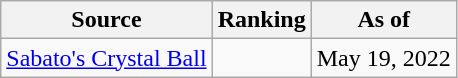<table class="wikitable" style="text-align:center">
<tr>
<th>Source</th>
<th>Ranking</th>
<th>As of</th>
</tr>
<tr>
<td align=left><a href='#'>Sabato's Crystal Ball</a></td>
<td></td>
<td>May 19, 2022</td>
</tr>
</table>
